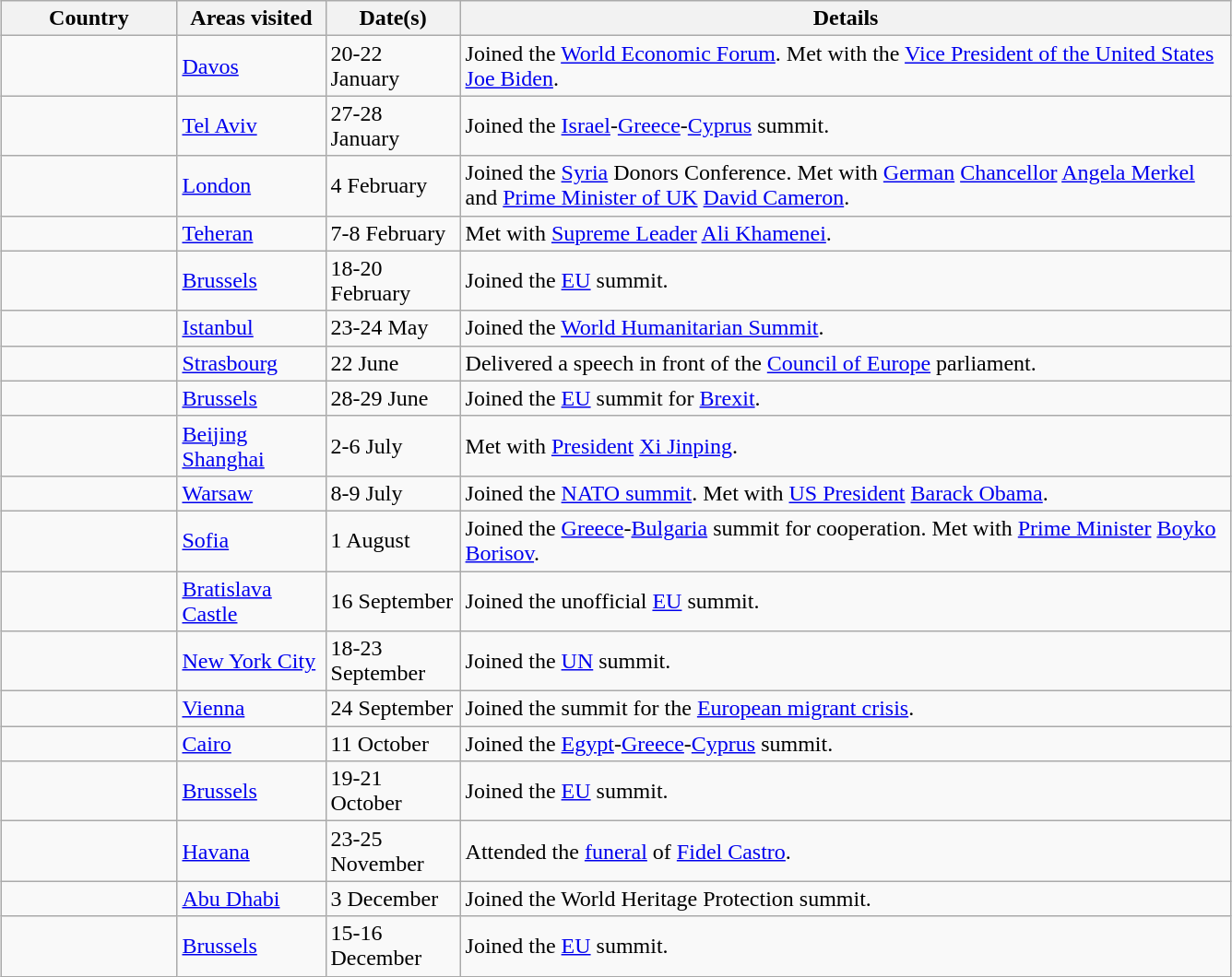<table class="wikitable sortable outercollapse" style="margin: 1em auto 1em auto">
<tr>
<th width="120">Country</th>
<th width="100">Areas visited</th>
<th width="90">Date(s)</th>
<th style="width:550px;" class="unsortable">Details</th>
</tr>
<tr>
<td></td>
<td><a href='#'>Davos</a></td>
<td>20-22 January</td>
<td>Joined the <a href='#'>World Economic Forum</a>. Met with the <a href='#'>Vice President of the United States</a> <a href='#'>Joe Biden</a>.</td>
</tr>
<tr>
<td></td>
<td><a href='#'>Tel Aviv</a></td>
<td>27-28 January</td>
<td>Joined the <a href='#'>Israel</a>-<a href='#'>Greece</a>-<a href='#'>Cyprus</a> summit.</td>
</tr>
<tr>
<td></td>
<td><a href='#'>London</a></td>
<td>4 February</td>
<td>Joined the <a href='#'>Syria</a> Donors Conference. Met with <a href='#'>German</a> <a href='#'>Chancellor</a> <a href='#'>Angela Merkel</a> and <a href='#'>Prime Minister of UK</a> <a href='#'>David Cameron</a>.</td>
</tr>
<tr>
<td></td>
<td><a href='#'>Teheran</a></td>
<td>7-8 February</td>
<td>Met with <a href='#'>Supreme Leader</a> <a href='#'>Ali Khamenei</a>.</td>
</tr>
<tr>
<td></td>
<td><a href='#'>Brussels</a></td>
<td>18-20 February</td>
<td>Joined the <a href='#'>EU</a> summit.</td>
</tr>
<tr>
<td></td>
<td><a href='#'>Istanbul</a></td>
<td>23-24 May</td>
<td>Joined the <a href='#'>World Humanitarian Summit</a>.</td>
</tr>
<tr>
<td></td>
<td><a href='#'>Strasbourg</a></td>
<td>22 June</td>
<td>Delivered a speech in front of the <a href='#'>Council of Europe</a> parliament.</td>
</tr>
<tr>
<td></td>
<td><a href='#'>Brussels</a></td>
<td>28-29 June</td>
<td>Joined the <a href='#'>EU</a> summit for <a href='#'>Brexit</a>.</td>
</tr>
<tr>
<td></td>
<td><a href='#'>Beijing</a><br><a href='#'>Shanghai</a></td>
<td>2-6 July</td>
<td>Met with <a href='#'>President</a> <a href='#'>Xi Jinping</a>.</td>
</tr>
<tr>
<td></td>
<td><a href='#'>Warsaw</a></td>
<td>8-9 July</td>
<td>Joined the <a href='#'>NATO summit</a>. Met with <a href='#'>US President</a> <a href='#'>Barack Obama</a>.</td>
</tr>
<tr>
<td></td>
<td><a href='#'>Sofia</a></td>
<td>1 August</td>
<td>Joined the <a href='#'>Greece</a>-<a href='#'>Bulgaria</a> summit for cooperation. Met with <a href='#'>Prime Minister</a> <a href='#'>Boyko Borisov</a>.</td>
</tr>
<tr>
<td></td>
<td><a href='#'>Bratislava Castle</a></td>
<td>16 September</td>
<td>Joined the unofficial <a href='#'>EU</a> summit.</td>
</tr>
<tr>
<td></td>
<td><a href='#'>New York City</a></td>
<td>18-23 September</td>
<td>Joined the <a href='#'>UN</a> summit.</td>
</tr>
<tr>
<td></td>
<td><a href='#'>Vienna</a></td>
<td>24 September</td>
<td>Joined the summit for the <a href='#'>European migrant crisis</a>.</td>
</tr>
<tr>
<td></td>
<td><a href='#'>Cairo</a></td>
<td>11 October</td>
<td>Joined the <a href='#'>Egypt</a>-<a href='#'>Greece</a>-<a href='#'>Cyprus</a> summit.</td>
</tr>
<tr>
<td></td>
<td><a href='#'>Brussels</a></td>
<td>19-21 October</td>
<td>Joined the <a href='#'>EU</a> summit.</td>
</tr>
<tr>
<td></td>
<td><a href='#'>Havana</a></td>
<td>23-25 November</td>
<td>Attended the <a href='#'>funeral</a> of <a href='#'>Fidel Castro</a>.</td>
</tr>
<tr>
<td></td>
<td><a href='#'>Abu Dhabi</a></td>
<td>3 December</td>
<td>Joined the World Heritage Protection summit.</td>
</tr>
<tr>
<td></td>
<td><a href='#'>Brussels</a></td>
<td>15-16 December</td>
<td>Joined the <a href='#'>EU</a> summit.</td>
</tr>
</table>
